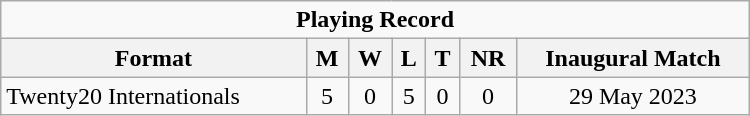<table class="wikitable" style="text-align: center; width: 500px;">
<tr>
<td colspan=7 align="center"><strong>Playing Record</strong></td>
</tr>
<tr>
<th>Format</th>
<th>M</th>
<th>W</th>
<th>L</th>
<th>T</th>
<th>NR</th>
<th>Inaugural Match</th>
</tr>
<tr>
<td align="left">Twenty20 Internationals</td>
<td>5</td>
<td>0</td>
<td>5</td>
<td>0</td>
<td>0</td>
<td>29 May 2023</td>
</tr>
</table>
